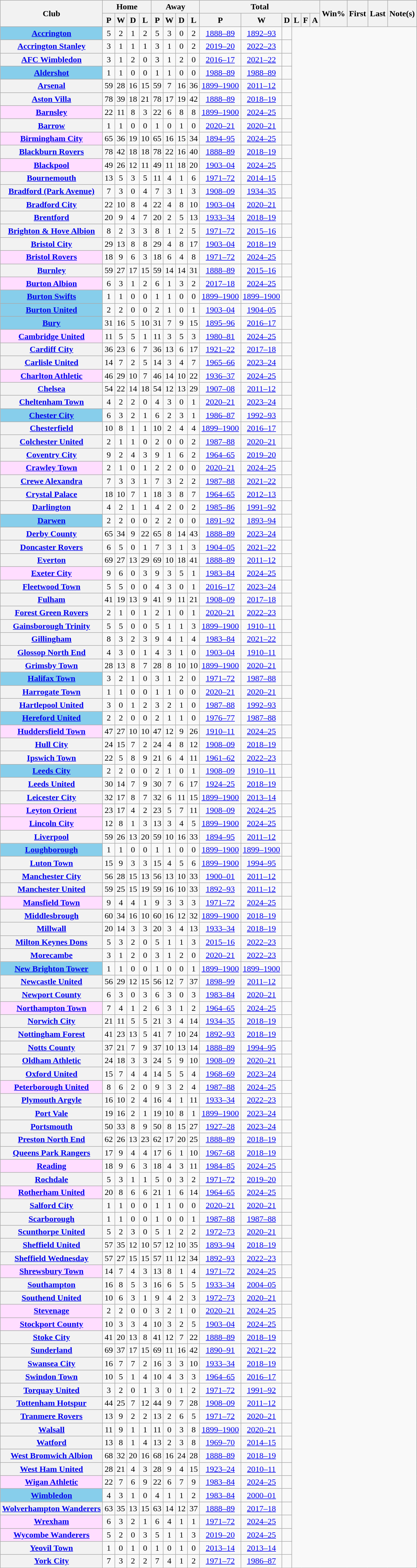<table class="wikitable plainrowheaders sortable" style=text-align:center>
<tr>
<th scope=col rowspan=2>Club</th>
<th scope=col colspan=4>Home</th>
<th scope=col colspan=4>Away</th>
<th scope=col colspan=6>Total</th>
<th scope=col rowspan=2>Win%</th>
<th scope=col rowspan=2>First</th>
<th scope=col rowspan=2>Last</th>
<th scope=col rowspan=2 class=unsortable>Note(s)</th>
</tr>
<tr>
<th scope=col>P</th>
<th scope=col>W</th>
<th scope=col>D</th>
<th scope=col>L</th>
<th scope=col>P</th>
<th scope=col>W</th>
<th scope=col>D</th>
<th scope=col>L</th>
<th scope=col>P</th>
<th scope=col>W</th>
<th scope=col>D</th>
<th scope=col>L</th>
<th scope=col>F</th>
<th scope=col>A</th>
</tr>
<tr>
<th scope=row style=background:#87CEEB><a href='#'>Accrington</a> </th>
<td>5</td>
<td>2</td>
<td>1</td>
<td>2 </td>
<td>5</td>
<td>3</td>
<td>0</td>
<td>2 <br></td>
<td><a href='#'>1888–89</a></td>
<td><a href='#'>1892–93</a></td>
<td></td>
</tr>
<tr>
<th scope=row><a href='#'>Accrington Stanley</a></th>
<td>3</td>
<td>1</td>
<td>1</td>
<td>1 </td>
<td>3</td>
<td>1</td>
<td>0</td>
<td>2 <br></td>
<td><a href='#'>2019–20</a></td>
<td><a href='#'>2022–23</a></td>
<td></td>
</tr>
<tr>
<th scope=row><a href='#'>AFC Wimbledon</a></th>
<td>3</td>
<td>1</td>
<td>2</td>
<td>0 </td>
<td>3</td>
<td>1</td>
<td>2</td>
<td>0 <br></td>
<td><a href='#'>2016–17</a></td>
<td><a href='#'>2021–22</a></td>
<td></td>
</tr>
<tr>
<th scope=row style=background:#87CEEB><a href='#'>Aldershot</a> </th>
<td>1</td>
<td>1</td>
<td>0</td>
<td>0 </td>
<td>1</td>
<td>1</td>
<td>0</td>
<td>0 <br></td>
<td><a href='#'>1988–89</a></td>
<td><a href='#'>1988–89</a></td>
<td></td>
</tr>
<tr>
<th scope=row><a href='#'>Arsenal</a></th>
<td>59</td>
<td>28</td>
<td>16</td>
<td>15 </td>
<td>59</td>
<td>7</td>
<td>16</td>
<td>36 <br></td>
<td><a href='#'>1899–1900</a></td>
<td><a href='#'>2011–12</a></td>
<td></td>
</tr>
<tr>
<th scope=row><a href='#'>Aston Villa</a></th>
<td>78</td>
<td>39</td>
<td>18</td>
<td>21 </td>
<td>78</td>
<td>17</td>
<td>19</td>
<td>42 <br></td>
<td><a href='#'>1888–89</a></td>
<td><a href='#'>2018–19</a></td>
<td></td>
</tr>
<tr>
<th scope=row style=background:#FFDDFF><a href='#'>Barnsley</a> </th>
<td>22</td>
<td>11</td>
<td>8</td>
<td>3 </td>
<td>22</td>
<td>6</td>
<td>8</td>
<td>8 <br></td>
<td><a href='#'>1899–1900</a></td>
<td><a href='#'>2024–25</a></td>
<td></td>
</tr>
<tr>
<th scope=row><a href='#'>Barrow</a></th>
<td>1</td>
<td>1</td>
<td>0</td>
<td>0 </td>
<td>1</td>
<td>0</td>
<td>1</td>
<td>0 <br></td>
<td><a href='#'>2020–21</a></td>
<td><a href='#'>2020–21</a></td>
<td></td>
</tr>
<tr>
<th scope=row style=background:#FFDDFF><a href='#'>Birmingham City</a> </th>
<td>65</td>
<td>36</td>
<td>19</td>
<td>10 </td>
<td>65</td>
<td>16</td>
<td>15</td>
<td>34 <br></td>
<td><a href='#'>1894–95</a></td>
<td><a href='#'>2024–25</a></td>
<td></td>
</tr>
<tr>
<th scope=row><a href='#'>Blackburn Rovers</a></th>
<td>78</td>
<td>42</td>
<td>18</td>
<td>18 </td>
<td>78</td>
<td>22</td>
<td>16</td>
<td>40 <br></td>
<td><a href='#'>1888–89</a></td>
<td><a href='#'>2018–19</a></td>
<td></td>
</tr>
<tr>
<th scope=row style=background:#FFDDFF><a href='#'>Blackpool</a> </th>
<td>49</td>
<td>26</td>
<td>12</td>
<td>11 </td>
<td>49</td>
<td>11</td>
<td>18</td>
<td>20 <br></td>
<td><a href='#'>1903–04</a></td>
<td><a href='#'>2024–25</a></td>
<td></td>
</tr>
<tr>
<th scope=row><a href='#'>Bournemouth</a></th>
<td>13</td>
<td>5</td>
<td>3</td>
<td>5 </td>
<td>11</td>
<td>4</td>
<td>1</td>
<td>6 <br></td>
<td><a href='#'>1971–72</a></td>
<td><a href='#'>2014–15</a></td>
<td></td>
</tr>
<tr>
<th scope=row><a href='#'>Bradford (Park Avenue)</a></th>
<td>7</td>
<td>3</td>
<td>0</td>
<td>4 </td>
<td>7</td>
<td>3</td>
<td>1</td>
<td>3 <br></td>
<td><a href='#'>1908–09</a></td>
<td><a href='#'>1934–35</a></td>
<td></td>
</tr>
<tr>
<th scope=row><a href='#'>Bradford City</a></th>
<td>22</td>
<td>10</td>
<td>8</td>
<td>4 </td>
<td>22</td>
<td>4</td>
<td>8</td>
<td>10 <br></td>
<td><a href='#'>1903–04</a></td>
<td><a href='#'>2020–21</a></td>
<td></td>
</tr>
<tr>
<th scope=row><a href='#'>Brentford</a></th>
<td>20</td>
<td>9</td>
<td>4</td>
<td>7 </td>
<td>20</td>
<td>2</td>
<td>5</td>
<td>13 <br></td>
<td><a href='#'>1933–34</a></td>
<td><a href='#'>2018–19</a></td>
<td></td>
</tr>
<tr>
<th scope=row><a href='#'>Brighton & Hove Albion</a></th>
<td>8</td>
<td>2</td>
<td>3</td>
<td>3 </td>
<td>8</td>
<td>1</td>
<td>2</td>
<td>5 <br></td>
<td><a href='#'>1971–72</a></td>
<td><a href='#'>2015–16</a></td>
<td></td>
</tr>
<tr>
<th scope=row><a href='#'>Bristol City</a></th>
<td>29</td>
<td>13</td>
<td>8</td>
<td>8 </td>
<td>29</td>
<td>4</td>
<td>8</td>
<td>17 <br></td>
<td><a href='#'>1903–04</a></td>
<td><a href='#'>2018–19</a></td>
<td></td>
</tr>
<tr>
<th scope=row style=background:#FFDDFF><a href='#'>Bristol Rovers</a> </th>
<td>18</td>
<td>9</td>
<td>6</td>
<td>3 </td>
<td>18</td>
<td>6</td>
<td>4</td>
<td>8 <br></td>
<td><a href='#'>1971–72</a></td>
<td><a href='#'>2024–25</a></td>
<td></td>
</tr>
<tr>
<th scope=row><a href='#'>Burnley</a></th>
<td>59</td>
<td>27</td>
<td>17</td>
<td>15 </td>
<td>59</td>
<td>14</td>
<td>14</td>
<td>31 <br></td>
<td><a href='#'>1888–89</a></td>
<td><a href='#'>2015–16</a></td>
<td></td>
</tr>
<tr>
<th scope=row style=background:#FFDDFF><a href='#'>Burton Albion</a> </th>
<td>6</td>
<td>3</td>
<td>1</td>
<td>2 </td>
<td>6</td>
<td>1</td>
<td>3</td>
<td>2 <br></td>
<td><a href='#'>2017–18</a></td>
<td><a href='#'>2024–25</a></td>
<td></td>
</tr>
<tr>
<th scope=row style=background:#87CEEB><a href='#'>Burton Swifts</a> </th>
<td>1</td>
<td>1</td>
<td>0</td>
<td>0 </td>
<td>1</td>
<td>1</td>
<td>0</td>
<td>0 <br></td>
<td><a href='#'>1899–1900</a></td>
<td><a href='#'>1899–1900</a></td>
<td></td>
</tr>
<tr>
<th scope=row style=background:#87CEEB><a href='#'>Burton United</a> </th>
<td>2</td>
<td>2</td>
<td>0</td>
<td>0 </td>
<td>2</td>
<td>1</td>
<td>0</td>
<td>1 <br></td>
<td><a href='#'>1903–04</a></td>
<td><a href='#'>1904–05</a></td>
<td></td>
</tr>
<tr>
<th scope=row style=background:#87CEEB><a href='#'>Bury</a> </th>
<td>31</td>
<td>16</td>
<td>5</td>
<td>10 </td>
<td>31</td>
<td>7</td>
<td>9</td>
<td>15 <br></td>
<td><a href='#'>1895–96</a></td>
<td><a href='#'>2016–17</a></td>
<td></td>
</tr>
<tr>
<th scope=row style=background:#FFDDFF><a href='#'>Cambridge United</a> </th>
<td>11</td>
<td>5</td>
<td>5</td>
<td>1 </td>
<td>11</td>
<td>3</td>
<td>5</td>
<td>3 <br></td>
<td><a href='#'>1980–81</a></td>
<td><a href='#'>2024–25</a></td>
<td></td>
</tr>
<tr>
<th scope=row><a href='#'>Cardiff City</a></th>
<td>36</td>
<td>23</td>
<td>6</td>
<td>7 </td>
<td>36</td>
<td>13</td>
<td>6</td>
<td>17 <br></td>
<td><a href='#'>1921–22</a></td>
<td><a href='#'>2017–18</a></td>
<td></td>
</tr>
<tr>
<th scope=row><a href='#'>Carlisle United</a></th>
<td>14</td>
<td>7</td>
<td>2</td>
<td>5 </td>
<td>14</td>
<td>3</td>
<td>4</td>
<td>7 <br></td>
<td><a href='#'>1965–66</a></td>
<td><a href='#'>2023–24</a></td>
<td></td>
</tr>
<tr>
<th scope=row style=background:#FFDDFF><a href='#'>Charlton Athletic</a> </th>
<td>46</td>
<td>29</td>
<td>10</td>
<td>7 </td>
<td>46</td>
<td>14</td>
<td>10</td>
<td>22 <br></td>
<td><a href='#'>1936–37</a></td>
<td><a href='#'>2024–25</a></td>
<td></td>
</tr>
<tr>
<th scope=row><a href='#'>Chelsea</a></th>
<td>54</td>
<td>22</td>
<td>14</td>
<td>18 </td>
<td>54</td>
<td>12</td>
<td>13</td>
<td>29 <br></td>
<td><a href='#'>1907–08</a></td>
<td><a href='#'>2011–12</a></td>
<td></td>
</tr>
<tr>
<th scope=row><a href='#'>Cheltenham Town</a></th>
<td>4</td>
<td>2</td>
<td>2</td>
<td>0 </td>
<td>4</td>
<td>3</td>
<td>0</td>
<td>1 <br></td>
<td><a href='#'>2020–21</a></td>
<td><a href='#'>2023–24</a></td>
<td></td>
</tr>
<tr>
<th scope=row style=background:#87CEEB><a href='#'>Chester City</a> </th>
<td>6</td>
<td>3</td>
<td>2</td>
<td>1 </td>
<td>6</td>
<td>2</td>
<td>3</td>
<td>1 <br></td>
<td><a href='#'>1986–87</a></td>
<td><a href='#'>1992–93</a></td>
<td></td>
</tr>
<tr>
<th scope=row><a href='#'>Chesterfield</a></th>
<td>10</td>
<td>8</td>
<td>1</td>
<td>1 </td>
<td>10</td>
<td>2</td>
<td>4</td>
<td>4 <br></td>
<td><a href='#'>1899–1900</a></td>
<td><a href='#'>2016–17</a></td>
<td></td>
</tr>
<tr>
<th scope=row><a href='#'>Colchester United</a></th>
<td>2</td>
<td>1</td>
<td>1</td>
<td>0 </td>
<td>2</td>
<td>0</td>
<td>0</td>
<td>2 <br></td>
<td><a href='#'>1987–88</a></td>
<td><a href='#'>2020–21</a></td>
<td></td>
</tr>
<tr>
<th scope=row><a href='#'>Coventry City</a></th>
<td>9</td>
<td>2</td>
<td>4</td>
<td>3 </td>
<td>9</td>
<td>1</td>
<td>6</td>
<td>2 <br></td>
<td><a href='#'>1964–65</a></td>
<td><a href='#'>2019–20</a></td>
<td></td>
</tr>
<tr>
<th scope=row style=background:#FFDDFF><a href='#'>Crawley Town</a> </th>
<td>2</td>
<td>1</td>
<td>0</td>
<td>1 </td>
<td>2</td>
<td>2</td>
<td>0</td>
<td>0 <br></td>
<td><a href='#'>2020–21</a></td>
<td><a href='#'>2024–25</a></td>
<td></td>
</tr>
<tr>
<th scope=row><a href='#'>Crewe Alexandra</a></th>
<td>7</td>
<td>3</td>
<td>3</td>
<td>1 </td>
<td>7</td>
<td>3</td>
<td>2</td>
<td>2 <br></td>
<td><a href='#'>1987–88</a></td>
<td><a href='#'>2021–22</a></td>
<td></td>
</tr>
<tr>
<th scope=row><a href='#'>Crystal Palace</a></th>
<td>18</td>
<td>10</td>
<td>7</td>
<td>1 </td>
<td>18</td>
<td>3</td>
<td>8</td>
<td>7 <br></td>
<td><a href='#'>1964–65</a></td>
<td><a href='#'>2012–13</a></td>
<td></td>
</tr>
<tr>
<th scope=row><a href='#'>Darlington</a></th>
<td>4</td>
<td>2</td>
<td>1</td>
<td>1 </td>
<td>4</td>
<td>2</td>
<td>0</td>
<td>2 <br></td>
<td><a href='#'>1985–86</a></td>
<td><a href='#'>1991–92</a></td>
<td></td>
</tr>
<tr>
<th scope=row style=background:#87CEEB><a href='#'>Darwen</a> </th>
<td>2</td>
<td>2</td>
<td>0</td>
<td>0 </td>
<td>2</td>
<td>2</td>
<td>0</td>
<td>0 <br></td>
<td><a href='#'>1891–92</a></td>
<td><a href='#'>1893–94</a></td>
<td></td>
</tr>
<tr>
<th scope=row><a href='#'>Derby County</a></th>
<td>65</td>
<td>34</td>
<td>9</td>
<td>22 </td>
<td>65</td>
<td>8</td>
<td>14</td>
<td>43 <br></td>
<td><a href='#'>1888–89</a></td>
<td><a href='#'>2023–24</a></td>
<td></td>
</tr>
<tr>
<th scope=row><a href='#'>Doncaster Rovers</a></th>
<td>6</td>
<td>5</td>
<td>0</td>
<td>1 </td>
<td>7</td>
<td>3</td>
<td>1</td>
<td>3 <br></td>
<td><a href='#'>1904–05</a></td>
<td><a href='#'>2021–22</a></td>
<td></td>
</tr>
<tr>
<th scope=row><a href='#'>Everton</a></th>
<td>69</td>
<td>27</td>
<td>13</td>
<td>29 </td>
<td>69</td>
<td>10</td>
<td>18</td>
<td>41 <br></td>
<td><a href='#'>1888–89</a></td>
<td><a href='#'>2011–12</a></td>
<td></td>
</tr>
<tr>
<th scope=row style=background:#FFDDFF><a href='#'>Exeter City</a> </th>
<td>9</td>
<td>6</td>
<td>0</td>
<td>3 </td>
<td>9</td>
<td>3</td>
<td>5</td>
<td>1 <br></td>
<td><a href='#'>1983–84</a></td>
<td><a href='#'>2024–25</a></td>
<td></td>
</tr>
<tr>
<th scope=row><a href='#'>Fleetwood Town</a></th>
<td>5</td>
<td>5</td>
<td>0</td>
<td>0 </td>
<td>4</td>
<td>3</td>
<td>0</td>
<td>1 <br></td>
<td><a href='#'>2016–17</a></td>
<td><a href='#'>2023–24</a></td>
<td></td>
</tr>
<tr>
<th scope=row><a href='#'>Fulham</a></th>
<td>41</td>
<td>19</td>
<td>13</td>
<td>9 </td>
<td>41</td>
<td>9</td>
<td>11</td>
<td>21 <br></td>
<td><a href='#'>1908–09</a></td>
<td><a href='#'>2017–18</a></td>
<td></td>
</tr>
<tr>
<th scope=row><a href='#'>Forest Green Rovers</a></th>
<td>2</td>
<td>1</td>
<td>0</td>
<td>1 </td>
<td>2</td>
<td>1</td>
<td>0</td>
<td>1 <br></td>
<td><a href='#'>2020–21</a></td>
<td><a href='#'>2022–23</a></td>
<td></td>
</tr>
<tr>
<th scope=row><a href='#'>Gainsborough Trinity</a></th>
<td>5</td>
<td>5</td>
<td>0</td>
<td>0 </td>
<td>5</td>
<td>1</td>
<td>1</td>
<td>3 <br></td>
<td><a href='#'>1899–1900</a></td>
<td><a href='#'>1910–11</a></td>
<td></td>
</tr>
<tr>
<th scope=row><a href='#'>Gillingham</a></th>
<td>8</td>
<td>3</td>
<td>2</td>
<td>3 </td>
<td>9</td>
<td>4</td>
<td>1</td>
<td>4 <br></td>
<td><a href='#'>1983–84</a></td>
<td><a href='#'>2021–22</a></td>
<td></td>
</tr>
<tr>
<th scope=row><a href='#'>Glossop North End</a></th>
<td>4</td>
<td>3</td>
<td>0</td>
<td>1 </td>
<td>4</td>
<td>3</td>
<td>1</td>
<td>0 <br></td>
<td><a href='#'>1903–04</a></td>
<td><a href='#'>1910–11</a></td>
<td></td>
</tr>
<tr>
<th scope=row><a href='#'>Grimsby Town</a></th>
<td>28</td>
<td>13</td>
<td>8</td>
<td>7 </td>
<td>28</td>
<td>8</td>
<td>10</td>
<td>10 <br></td>
<td><a href='#'>1899–1900</a></td>
<td><a href='#'>2020–21</a></td>
<td></td>
</tr>
<tr>
<th scope=row style=background:#87CEEB><a href='#'>Halifax Town</a> </th>
<td>3</td>
<td>2</td>
<td>1</td>
<td>0 </td>
<td>3</td>
<td>1</td>
<td>2</td>
<td>0 <br></td>
<td><a href='#'>1971–72</a></td>
<td><a href='#'>1987–88</a></td>
<td></td>
</tr>
<tr>
<th scope=row><a href='#'>Harrogate Town</a></th>
<td>1</td>
<td>1</td>
<td>0</td>
<td>0 </td>
<td>1</td>
<td>1</td>
<td>0</td>
<td>0 <br></td>
<td><a href='#'>2020–21</a></td>
<td><a href='#'>2020–21</a></td>
<td></td>
</tr>
<tr>
<th scope=row><a href='#'>Hartlepool United</a></th>
<td>3</td>
<td>0</td>
<td>1</td>
<td>2 </td>
<td>3</td>
<td>2</td>
<td>1</td>
<td>0 <br></td>
<td><a href='#'>1987–88</a></td>
<td><a href='#'>1992–93</a></td>
<td></td>
</tr>
<tr>
<th scope=row style=background:#87CEEB><a href='#'>Hereford United</a> </th>
<td>2</td>
<td>2</td>
<td>0</td>
<td>0 </td>
<td>2</td>
<td>1</td>
<td>1</td>
<td>0 <br></td>
<td><a href='#'>1976–77</a></td>
<td><a href='#'>1987–88</a></td>
<td></td>
</tr>
<tr>
<th scope=row style=background:#FFDDFF><a href='#'>Huddersfield Town</a> </th>
<td>47</td>
<td>27</td>
<td>10</td>
<td>10 </td>
<td>47</td>
<td>12</td>
<td>9</td>
<td>26 <br></td>
<td><a href='#'>1910–11</a></td>
<td><a href='#'>2024–25</a></td>
<td></td>
</tr>
<tr>
<th scope=row><a href='#'>Hull City</a></th>
<td>24</td>
<td>15</td>
<td>7</td>
<td>2 </td>
<td>24</td>
<td>4</td>
<td>8</td>
<td>12 <br></td>
<td><a href='#'>1908–09</a></td>
<td><a href='#'>2018–19</a></td>
<td></td>
</tr>
<tr>
<th scope=row><a href='#'>Ipswich Town</a></th>
<td>22</td>
<td>5</td>
<td>8</td>
<td>9 </td>
<td>21</td>
<td>6</td>
<td>4</td>
<td>11 <br></td>
<td><a href='#'>1961–62</a></td>
<td><a href='#'>2022–23</a></td>
<td></td>
</tr>
<tr>
<th scope=row style=background:#87CEEB><a href='#'>Leeds City</a> </th>
<td>2</td>
<td>2</td>
<td>0</td>
<td>0 </td>
<td>2</td>
<td>1</td>
<td>0</td>
<td>1 <br></td>
<td><a href='#'>1908–09</a></td>
<td><a href='#'>1910–11</a></td>
<td></td>
</tr>
<tr>
<th scope=row><a href='#'>Leeds United</a></th>
<td>30</td>
<td>14</td>
<td>7</td>
<td>9 </td>
<td>30</td>
<td>7</td>
<td>6</td>
<td>17 <br></td>
<td><a href='#'>1924–25</a></td>
<td><a href='#'>2018–19</a></td>
<td></td>
</tr>
<tr>
<th scope=row><a href='#'>Leicester City</a></th>
<td>32</td>
<td>17</td>
<td>8</td>
<td>7 </td>
<td>32</td>
<td>6</td>
<td>11</td>
<td>15 <br></td>
<td><a href='#'>1899–1900</a></td>
<td><a href='#'>2013–14</a></td>
<td></td>
</tr>
<tr>
<th scope=row style=background:#FFDDFF><a href='#'>Leyton Orient</a> </th>
<td>23</td>
<td>17</td>
<td>4</td>
<td>2 </td>
<td>23</td>
<td>5</td>
<td>7</td>
<td>11 <br></td>
<td><a href='#'>1908–09</a></td>
<td><a href='#'>2024–25</a></td>
<td></td>
</tr>
<tr>
<th scope=row style=background:#FFDDFF><a href='#'>Lincoln City</a> </th>
<td>12</td>
<td>8</td>
<td>1</td>
<td>3 </td>
<td>13</td>
<td>3</td>
<td>4</td>
<td>5 <br></td>
<td><a href='#'>1899–1900</a></td>
<td><a href='#'>2024–25</a></td>
<td></td>
</tr>
<tr>
<th scope=row><a href='#'>Liverpool</a></th>
<td>59</td>
<td>26</td>
<td>13</td>
<td>20 </td>
<td>59</td>
<td>10</td>
<td>16</td>
<td>33 <br></td>
<td><a href='#'>1894–95</a></td>
<td><a href='#'>2011–12</a></td>
<td></td>
</tr>
<tr>
<th scope=row style=background:#87CEEB><a href='#'>Loughborough</a> </th>
<td>1</td>
<td>1</td>
<td>0</td>
<td>0 </td>
<td>1</td>
<td>1</td>
<td>0</td>
<td>0 <br></td>
<td><a href='#'>1899–1900</a></td>
<td><a href='#'>1899–1900</a></td>
<td></td>
</tr>
<tr>
<th scope=row><a href='#'>Luton Town</a></th>
<td>15</td>
<td>9</td>
<td>3</td>
<td>3 </td>
<td>15</td>
<td>4</td>
<td>5</td>
<td>6 <br></td>
<td><a href='#'>1899–1900</a></td>
<td><a href='#'>1994–95</a></td>
<td></td>
</tr>
<tr>
<th scope=row><a href='#'>Manchester City</a></th>
<td>56</td>
<td>28</td>
<td>15</td>
<td>13 </td>
<td>56</td>
<td>13</td>
<td>10</td>
<td>33 <br></td>
<td><a href='#'>1900–01</a></td>
<td><a href='#'>2011–12</a></td>
<td></td>
</tr>
<tr>
<th scope=row><a href='#'>Manchester United</a></th>
<td>59</td>
<td>25</td>
<td>15</td>
<td>19 </td>
<td>59</td>
<td>16</td>
<td>10</td>
<td>33 <br></td>
<td><a href='#'>1892–93</a></td>
<td><a href='#'>2011–12</a></td>
<td></td>
</tr>
<tr>
<th scope=row style=background:#FFDDFF><a href='#'>Mansfield Town</a> </th>
<td>9</td>
<td>4</td>
<td>4</td>
<td>1 </td>
<td>9</td>
<td>3</td>
<td>3</td>
<td>3 <br></td>
<td><a href='#'>1971–72</a></td>
<td><a href='#'>2024–25</a></td>
<td></td>
</tr>
<tr>
<th scope=row><a href='#'>Middlesbrough</a></th>
<td>60</td>
<td>34</td>
<td>16</td>
<td>10 </td>
<td>60</td>
<td>16</td>
<td>12</td>
<td>32 <br></td>
<td><a href='#'>1899–1900</a></td>
<td><a href='#'>2018–19</a></td>
<td></td>
</tr>
<tr>
<th scope=row><a href='#'>Millwall</a></th>
<td>20</td>
<td>14</td>
<td>3</td>
<td>3 </td>
<td>20</td>
<td>3</td>
<td>4</td>
<td>13 <br></td>
<td><a href='#'>1933–34</a></td>
<td><a href='#'>2018–19</a></td>
<td></td>
</tr>
<tr>
<th scope=row><a href='#'>Milton Keynes Dons</a></th>
<td>5</td>
<td>3</td>
<td>2</td>
<td>0 </td>
<td>5</td>
<td>1</td>
<td>1</td>
<td>3 <br></td>
<td><a href='#'>2015–16</a></td>
<td><a href='#'>2022–23</a></td>
<td></td>
</tr>
<tr>
<th scope=row><a href='#'>Morecambe</a></th>
<td>3</td>
<td>1</td>
<td>2</td>
<td>0 </td>
<td>3</td>
<td>1</td>
<td>2</td>
<td>0 <br></td>
<td><a href='#'>2020–21</a></td>
<td><a href='#'>2022–23</a></td>
<td></td>
</tr>
<tr>
<th scope=row style=background:#87CEEB><a href='#'>New Brighton Tower</a> </th>
<td>1</td>
<td>1</td>
<td>0</td>
<td>0 </td>
<td>1</td>
<td>0</td>
<td>0</td>
<td>1 <br></td>
<td><a href='#'>1899–1900</a></td>
<td><a href='#'>1899–1900</a></td>
<td></td>
</tr>
<tr>
<th scope=row><a href='#'>Newcastle United</a></th>
<td>56</td>
<td>29</td>
<td>12</td>
<td>15 </td>
<td>56</td>
<td>12</td>
<td>7</td>
<td>37 <br></td>
<td><a href='#'>1898–99</a></td>
<td><a href='#'>2011–12</a></td>
<td></td>
</tr>
<tr>
<th scope=row><a href='#'>Newport County</a></th>
<td>6</td>
<td>3</td>
<td>0</td>
<td>3 </td>
<td>6</td>
<td>3</td>
<td>0</td>
<td>3 <br></td>
<td><a href='#'>1983–84</a></td>
<td><a href='#'>2020–21</a></td>
<td></td>
</tr>
<tr>
<th scope=row style=background:#FFDDFF><a href='#'>Northampton Town</a> </th>
<td>7</td>
<td>4</td>
<td>1</td>
<td>2 </td>
<td>6</td>
<td>3</td>
<td>1</td>
<td>2 <br></td>
<td><a href='#'>1964–65</a></td>
<td><a href='#'>2024–25</a></td>
<td></td>
</tr>
<tr>
<th scope=row><a href='#'>Norwich City</a></th>
<td>21</td>
<td>11</td>
<td>5</td>
<td>5 </td>
<td>21</td>
<td>3</td>
<td>4</td>
<td>14 <br></td>
<td><a href='#'>1934–35</a></td>
<td><a href='#'>2018–19</a></td>
<td></td>
</tr>
<tr>
<th scope=row><a href='#'>Nottingham Forest</a></th>
<td>41</td>
<td>23</td>
<td>13</td>
<td>5 </td>
<td>41</td>
<td>7</td>
<td>10</td>
<td>24 <br></td>
<td><a href='#'>1892–93</a></td>
<td><a href='#'>2018–19</a></td>
<td></td>
</tr>
<tr>
<th scope=row><a href='#'>Notts County</a></th>
<td>37</td>
<td>21</td>
<td>7</td>
<td>9 </td>
<td>37</td>
<td>10</td>
<td>13</td>
<td>14 <br></td>
<td><a href='#'>1888–89</a></td>
<td><a href='#'>1994–95</a></td>
<td></td>
</tr>
<tr>
<th scope=row><a href='#'>Oldham Athletic</a></th>
<td>24</td>
<td>18</td>
<td>3</td>
<td>3 </td>
<td>24</td>
<td>5</td>
<td>9</td>
<td>10 <br></td>
<td><a href='#'>1908–09</a></td>
<td><a href='#'>2020–21</a></td>
<td></td>
</tr>
<tr>
<th scope=row><a href='#'>Oxford United</a></th>
<td>15</td>
<td>7</td>
<td>4</td>
<td>4 </td>
<td>14</td>
<td>5</td>
<td>5</td>
<td>4 <br></td>
<td><a href='#'>1968–69</a></td>
<td><a href='#'>2023–24</a></td>
<td></td>
</tr>
<tr>
<th scope=row style=background:#FFDDFF><a href='#'>Peterborough United</a> </th>
<td>8</td>
<td>6</td>
<td>2</td>
<td>0 </td>
<td>9</td>
<td>3</td>
<td>2</td>
<td>4 <br></td>
<td><a href='#'>1987–88</a></td>
<td><a href='#'>2024–25</a></td>
<td></td>
</tr>
<tr>
<th scope=row><a href='#'>Plymouth Argyle</a></th>
<td>16</td>
<td>10</td>
<td>2</td>
<td>4 </td>
<td>16</td>
<td>4</td>
<td>1</td>
<td>11 <br></td>
<td><a href='#'>1933–34</a></td>
<td><a href='#'>2022–23</a></td>
<td></td>
</tr>
<tr>
<th scope=row><a href='#'>Port Vale</a></th>
<td>19</td>
<td>16</td>
<td>2</td>
<td>1 </td>
<td>19</td>
<td>10</td>
<td>8</td>
<td>1 <br></td>
<td><a href='#'>1899–1900</a></td>
<td><a href='#'>2023–24</a></td>
<td></td>
</tr>
<tr>
<th scope=row><a href='#'>Portsmouth</a></th>
<td>50</td>
<td>33</td>
<td>8</td>
<td>9 </td>
<td>50</td>
<td>8</td>
<td>15</td>
<td>27 <br></td>
<td><a href='#'>1927–28</a></td>
<td><a href='#'>2023–24</a></td>
<td></td>
</tr>
<tr>
<th scope=row><a href='#'>Preston North End</a></th>
<td>62</td>
<td>26</td>
<td>13</td>
<td>23 </td>
<td>62</td>
<td>17</td>
<td>20</td>
<td>25 <br></td>
<td><a href='#'>1888–89</a></td>
<td><a href='#'>2018–19</a></td>
<td></td>
</tr>
<tr>
<th scope=row><a href='#'>Queens Park Rangers</a></th>
<td>17</td>
<td>9</td>
<td>4</td>
<td>4 </td>
<td>17</td>
<td>6</td>
<td>1</td>
<td>10 <br></td>
<td><a href='#'>1967–68</a></td>
<td><a href='#'>2018–19</a></td>
<td></td>
</tr>
<tr>
<th scope=row style=background:#FFDDFF><a href='#'>Reading</a> </th>
<td>18</td>
<td>9</td>
<td>6</td>
<td>3 </td>
<td>18</td>
<td>4</td>
<td>3</td>
<td>11 <br></td>
<td><a href='#'>1984–85</a></td>
<td><a href='#'>2024–25</a></td>
<td></td>
</tr>
<tr>
<th scope=row><a href='#'>Rochdale</a></th>
<td>5</td>
<td>3</td>
<td>1</td>
<td>1 </td>
<td>5</td>
<td>0</td>
<td>3</td>
<td>2 <br></td>
<td><a href='#'>1971–72</a></td>
<td><a href='#'>2019–20</a></td>
<td></td>
</tr>
<tr>
<th scope=row style=background:#FFDDFF><a href='#'>Rotherham United</a> </th>
<td>20</td>
<td>8</td>
<td>6</td>
<td>6 </td>
<td>21</td>
<td>1</td>
<td>6</td>
<td>14 <br></td>
<td><a href='#'>1964–65</a></td>
<td><a href='#'>2024–25</a></td>
<td></td>
</tr>
<tr>
<th scope=row><a href='#'>Salford City</a></th>
<td>1</td>
<td>1</td>
<td>0</td>
<td>0 </td>
<td>1</td>
<td>1</td>
<td>0</td>
<td>0 <br></td>
<td><a href='#'>2020–21</a></td>
<td><a href='#'>2020–21</a></td>
<td></td>
</tr>
<tr>
<th scope=row><a href='#'>Scarborough</a></th>
<td>1</td>
<td>1</td>
<td>0</td>
<td>0 </td>
<td>1</td>
<td>0</td>
<td>0</td>
<td>1 <br></td>
<td><a href='#'>1987–88</a></td>
<td><a href='#'>1987–88</a></td>
<td></td>
</tr>
<tr>
<th scope=row><a href='#'>Scunthorpe United</a></th>
<td>5</td>
<td>2</td>
<td>3</td>
<td>0 </td>
<td>5</td>
<td>1</td>
<td>2</td>
<td>2 <br></td>
<td><a href='#'>1972–73</a></td>
<td><a href='#'>2020–21</a></td>
<td></td>
</tr>
<tr>
<th scope=row><a href='#'>Sheffield United</a></th>
<td>57</td>
<td>35</td>
<td>12</td>
<td>10 </td>
<td>57</td>
<td>12</td>
<td>10</td>
<td>35 <br></td>
<td><a href='#'>1893–94</a></td>
<td><a href='#'>2018–19</a></td>
<td></td>
</tr>
<tr>
<th scope=row><a href='#'>Sheffield Wednesday</a></th>
<td>57</td>
<td>27</td>
<td>15</td>
<td>15 </td>
<td>57</td>
<td>11</td>
<td>12</td>
<td>34 <br></td>
<td><a href='#'>1892–93</a></td>
<td><a href='#'>2022–23</a></td>
<td></td>
</tr>
<tr>
<th scope=row style=background:#FFDDFF><a href='#'>Shrewsbury Town</a> </th>
<td>14</td>
<td>7</td>
<td>4</td>
<td>3 </td>
<td>13</td>
<td>8</td>
<td>1</td>
<td>4 <br></td>
<td><a href='#'>1971–72</a></td>
<td><a href='#'>2024–25</a></td>
<td></td>
</tr>
<tr>
<th scope=row><a href='#'>Southampton</a></th>
<td>16</td>
<td>8</td>
<td>5</td>
<td>3 </td>
<td>16</td>
<td>6</td>
<td>5</td>
<td>5 <br></td>
<td><a href='#'>1933–34</a></td>
<td><a href='#'>2004–05</a></td>
<td></td>
</tr>
<tr>
<th scope=row><a href='#'>Southend United</a></th>
<td>10</td>
<td>6</td>
<td>3</td>
<td>1 </td>
<td>9</td>
<td>4</td>
<td>2</td>
<td>3 <br></td>
<td><a href='#'>1972–73</a></td>
<td><a href='#'>2020–21</a></td>
<td></td>
</tr>
<tr>
<th scope=row style=background:#FFDDFF><a href='#'>Stevenage</a> </th>
<td>2</td>
<td>2</td>
<td>0</td>
<td>0 </td>
<td>3</td>
<td>2</td>
<td>1</td>
<td>0 <br></td>
<td><a href='#'>2020–21</a></td>
<td><a href='#'>2024–25</a></td>
<td></td>
</tr>
<tr>
<th scope=row style=background:#FFDDFF><a href='#'>Stockport County</a> </th>
<td>10</td>
<td>3</td>
<td>3</td>
<td>4 </td>
<td>10</td>
<td>3</td>
<td>2</td>
<td>5 <br></td>
<td><a href='#'>1903–04</a></td>
<td><a href='#'>2024–25</a></td>
<td></td>
</tr>
<tr>
<th scope=row><a href='#'>Stoke City</a></th>
<td>41</td>
<td>20</td>
<td>13</td>
<td>8 </td>
<td>41</td>
<td>12</td>
<td>7</td>
<td>22 <br></td>
<td><a href='#'>1888–89</a></td>
<td><a href='#'>2018–19</a></td>
<td></td>
</tr>
<tr>
<th scope=row><a href='#'>Sunderland</a></th>
<td>69</td>
<td>37</td>
<td>17</td>
<td>15 </td>
<td>69</td>
<td>11</td>
<td>16</td>
<td>42 <br></td>
<td><a href='#'>1890–91</a></td>
<td><a href='#'>2021–22</a></td>
<td></td>
</tr>
<tr>
<th scope=row><a href='#'>Swansea City</a></th>
<td>16</td>
<td>7</td>
<td>7</td>
<td>2 </td>
<td>16</td>
<td>3</td>
<td>3</td>
<td>10 <br></td>
<td><a href='#'>1933–34</a></td>
<td><a href='#'>2018–19</a></td>
<td></td>
</tr>
<tr>
<th scope=row><a href='#'>Swindon Town</a></th>
<td>10</td>
<td>5</td>
<td>1</td>
<td>4 </td>
<td>10</td>
<td>4</td>
<td>3</td>
<td>3 <br></td>
<td><a href='#'>1964–65</a></td>
<td><a href='#'>2016–17</a></td>
<td></td>
</tr>
<tr>
<th scope=row><a href='#'>Torquay United</a></th>
<td>3</td>
<td>2</td>
<td>0</td>
<td>1 </td>
<td>3</td>
<td>0</td>
<td>1</td>
<td>2 <br></td>
<td><a href='#'>1971–72</a></td>
<td><a href='#'>1991–92</a></td>
<td></td>
</tr>
<tr>
<th scope=row><a href='#'>Tottenham Hotspur</a></th>
<td>44</td>
<td>25</td>
<td>7</td>
<td>12 </td>
<td>44</td>
<td>9</td>
<td>7</td>
<td>28 <br></td>
<td><a href='#'>1908–09</a></td>
<td><a href='#'>2011–12</a></td>
<td></td>
</tr>
<tr>
<th scope=row><a href='#'>Tranmere Rovers</a></th>
<td>13</td>
<td>9</td>
<td>2</td>
<td>2 </td>
<td>13</td>
<td>2</td>
<td>6</td>
<td>5 <br></td>
<td><a href='#'>1971–72</a></td>
<td><a href='#'>2020–21</a></td>
<td></td>
</tr>
<tr>
<th scope=row><a href='#'>Walsall</a></th>
<td>11</td>
<td>9</td>
<td>1</td>
<td>1 </td>
<td>11</td>
<td>0</td>
<td>3</td>
<td>8 <br></td>
<td><a href='#'>1899–1900</a></td>
<td><a href='#'>2020–21</a></td>
<td></td>
</tr>
<tr>
<th scope=row><a href='#'>Watford</a></th>
<td>13</td>
<td>8</td>
<td>1</td>
<td>4 </td>
<td>13</td>
<td>2</td>
<td>3</td>
<td>8 <br></td>
<td><a href='#'>1969–70</a></td>
<td><a href='#'>2014–15</a></td>
<td></td>
</tr>
<tr>
<th scope=row><a href='#'>West Bromwich Albion</a></th>
<td>68</td>
<td>32</td>
<td>20</td>
<td>16 </td>
<td>68</td>
<td>16</td>
<td>24</td>
<td>28 <br></td>
<td><a href='#'>1888–89</a></td>
<td><a href='#'>2018–19</a></td>
<td></td>
</tr>
<tr>
<th scope=row><a href='#'>West Ham United</a></th>
<td>28</td>
<td>21</td>
<td>4</td>
<td>3 </td>
<td>28</td>
<td>9</td>
<td>4</td>
<td>15 <br></td>
<td><a href='#'>1923–24</a></td>
<td><a href='#'>2010–11</a></td>
<td></td>
</tr>
<tr>
<th scope=row style=background:#FFDDFF><a href='#'>Wigan Athletic</a> </th>
<td>22</td>
<td>7</td>
<td>6</td>
<td>9 </td>
<td>22</td>
<td>6</td>
<td>7</td>
<td>9 <br></td>
<td><a href='#'>1983–84</a></td>
<td><a href='#'>2024–25</a></td>
<td></td>
</tr>
<tr>
<th scope=row style=background:#87CEEB><a href='#'>Wimbledon</a> </th>
<td>4</td>
<td>3</td>
<td>1</td>
<td>0 </td>
<td>4</td>
<td>1</td>
<td>1</td>
<td>2 <br></td>
<td><a href='#'>1983–84</a></td>
<td><a href='#'>2000–01</a></td>
<td></td>
</tr>
<tr>
<th scope=row><a href='#'>Wolverhampton Wanderers</a></th>
<td>63</td>
<td>35</td>
<td>13</td>
<td>15 </td>
<td>63</td>
<td>14</td>
<td>12</td>
<td>37 <br></td>
<td><a href='#'>1888–89</a></td>
<td><a href='#'>2017–18</a></td>
<td></td>
</tr>
<tr>
<th scope=row style=background:#FFDDFF><a href='#'>Wrexham</a> </th>
<td>6</td>
<td>3</td>
<td>2</td>
<td>1 </td>
<td>6</td>
<td>4</td>
<td>1</td>
<td>1 <br></td>
<td><a href='#'>1971–72</a></td>
<td><a href='#'>2024–25</a></td>
<td></td>
</tr>
<tr>
<th scope=row style=background:#FFDDFF><a href='#'>Wycombe Wanderers</a> </th>
<td>5</td>
<td>2</td>
<td>0</td>
<td>3 </td>
<td>5</td>
<td>1</td>
<td>1</td>
<td>3 <br></td>
<td><a href='#'>2019–20</a></td>
<td><a href='#'>2024–25</a></td>
<td></td>
</tr>
<tr>
<th scope=row><a href='#'>Yeovil Town</a></th>
<td>1</td>
<td>0</td>
<td>1</td>
<td>0 </td>
<td>1</td>
<td>0</td>
<td>1</td>
<td>0 <br></td>
<td><a href='#'>2013–14</a></td>
<td><a href='#'>2013–14</a></td>
<td></td>
</tr>
<tr>
<th scope=row><a href='#'>York City</a></th>
<td>7</td>
<td>3</td>
<td>2</td>
<td>2 </td>
<td>7</td>
<td>4</td>
<td>1</td>
<td>2 <br></td>
<td><a href='#'>1971–72</a></td>
<td><a href='#'>1986–87</a></td>
<td></td>
</tr>
</table>
